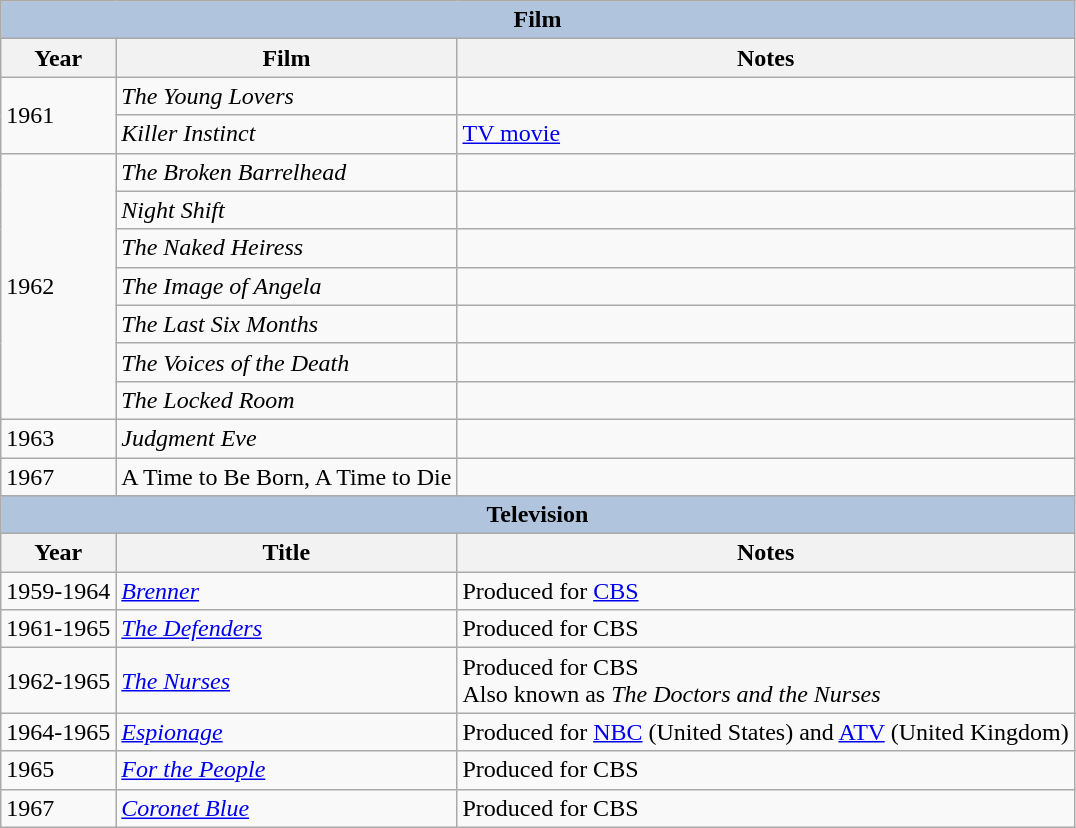<table class="wikitable" style="font-size: 100%;">
<tr>
<th colspan="4" style="background: LightSteelBlue;">Film</th>
</tr>
<tr>
<th>Year</th>
<th>Film</th>
<th>Notes</th>
</tr>
<tr>
<td rowspan=2>1961</td>
<td><em>The Young Lovers</em></td>
<td></td>
</tr>
<tr>
<td><em>Killer Instinct</em></td>
<td><a href='#'>TV movie</a></td>
</tr>
<tr>
<td rowspan=7>1962</td>
<td><em>The Broken Barrelhead</em></td>
<td></td>
</tr>
<tr>
<td><em>Night Shift</em></td>
<td></td>
</tr>
<tr>
<td><em>The Naked Heiress</em></td>
<td></td>
</tr>
<tr>
<td><em>The Image of Angela</em></td>
<td></td>
</tr>
<tr>
<td><em>The Last Six Months</em></td>
<td></td>
</tr>
<tr>
<td><em>The Voices of the Death</em></td>
<td></td>
</tr>
<tr>
<td><em>The Locked Room</em></td>
<td></td>
</tr>
<tr>
<td>1963</td>
<td><em>Judgment Eve</em></td>
<td></td>
</tr>
<tr>
<td>1967</td>
<td>A Time to Be Born, A Time to Die</td>
<td></td>
</tr>
<tr>
<th colspan="4" style="background: LightSteelBlue;">Television</th>
</tr>
<tr>
<th>Year</th>
<th>Title</th>
<th>Notes</th>
</tr>
<tr>
<td>1959-1964</td>
<td><em><a href='#'>Brenner</a></em></td>
<td>Produced for <a href='#'>CBS</a></td>
</tr>
<tr>
<td>1961-1965</td>
<td><em><a href='#'>The Defenders</a></em></td>
<td>Produced for CBS</td>
</tr>
<tr>
<td>1962-1965</td>
<td><em><a href='#'>The Nurses</a></em></td>
<td>Produced for CBS <br> Also known as <em>The Doctors and the Nurses</em></td>
</tr>
<tr>
<td>1964-1965</td>
<td><em><a href='#'>Espionage</a></em></td>
<td>Produced for <a href='#'>NBC</a> (United States) and <a href='#'>ATV</a> (United Kingdom)</td>
</tr>
<tr>
<td>1965</td>
<td><em><a href='#'>For the People</a></em></td>
<td>Produced for CBS</td>
</tr>
<tr>
<td>1967</td>
<td><em><a href='#'>Coronet Blue</a></em></td>
<td>Produced for CBS</td>
</tr>
</table>
